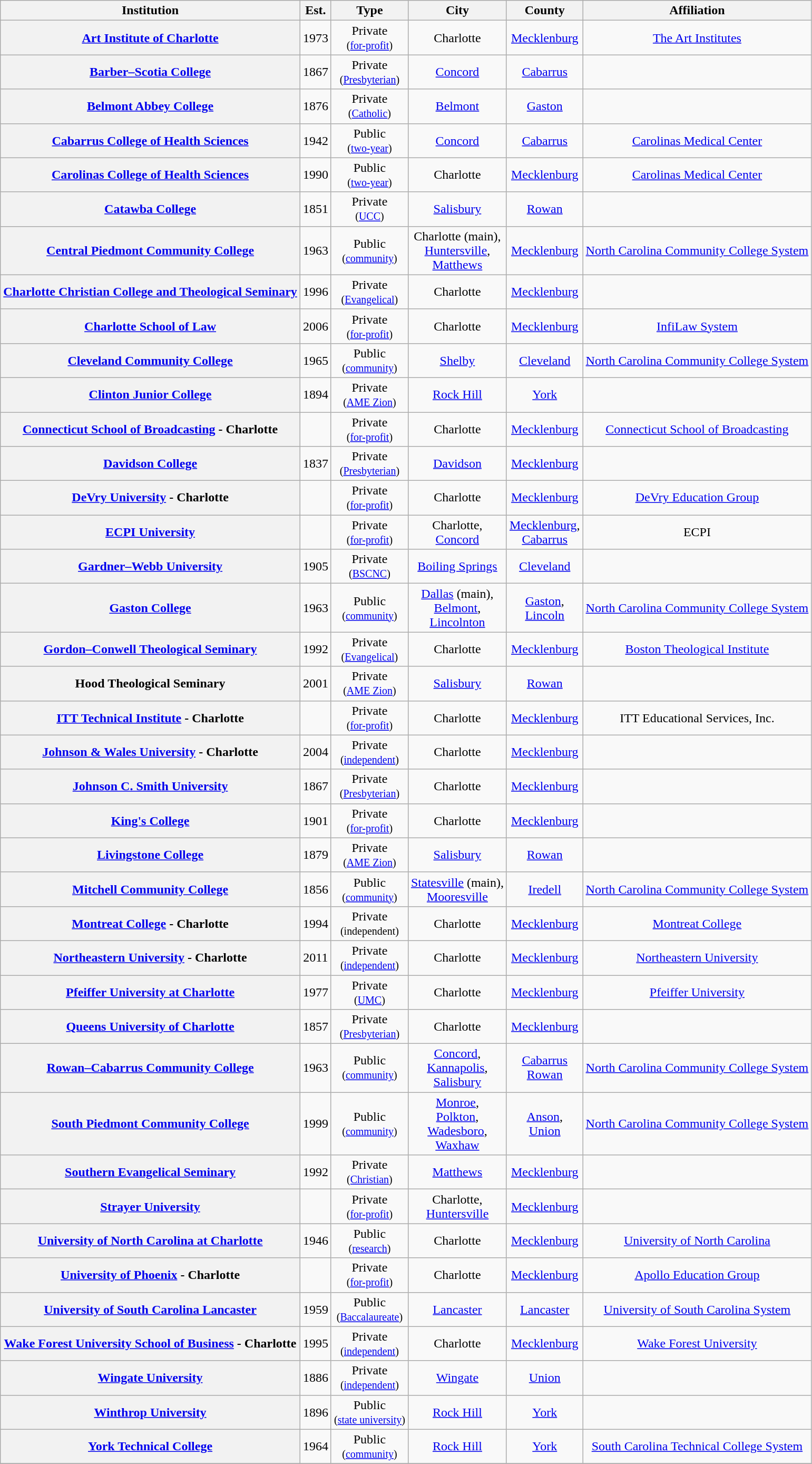<table class="wikitable sortable" style="text-align:center;">
<tr>
<th>Institution</th>
<th>Est.</th>
<th>Type</th>
<th>City</th>
<th>County</th>
<th>Affiliation</th>
</tr>
<tr>
<th scope="row"><a href='#'>Art Institute of Charlotte</a></th>
<td>1973</td>
<td>Private<br><small>(<a href='#'>for-profit</a>)</small></td>
<td>Charlotte</td>
<td><a href='#'>Mecklenburg</a></td>
<td><a href='#'>The Art Institutes</a></td>
</tr>
<tr>
<th scope="row"><a href='#'>Barber–Scotia College</a></th>
<td>1867</td>
<td>Private<br><small>(<a href='#'>Presbyterian</a>)</small></td>
<td><a href='#'>Concord</a></td>
<td><a href='#'>Cabarrus</a></td>
<td></td>
</tr>
<tr>
<th scope="row"><a href='#'>Belmont Abbey College</a></th>
<td>1876</td>
<td>Private<br><small>(<a href='#'>Catholic</a>)</small></td>
<td><a href='#'>Belmont</a></td>
<td><a href='#'>Gaston</a></td>
<td></td>
</tr>
<tr>
<th scope="row"><a href='#'>Cabarrus College of Health Sciences</a></th>
<td>1942</td>
<td>Public<br><small>(<a href='#'>two-year</a>)</small></td>
<td><a href='#'>Concord</a></td>
<td><a href='#'>Cabarrus</a></td>
<td><a href='#'>Carolinas Medical Center</a></td>
</tr>
<tr>
<th scope="row"><a href='#'>Carolinas College of Health Sciences</a></th>
<td>1990</td>
<td>Public<br><small>(<a href='#'>two-year</a>)</small></td>
<td>Charlotte</td>
<td><a href='#'>Mecklenburg</a></td>
<td><a href='#'>Carolinas Medical Center</a></td>
</tr>
<tr>
<th scope="row"><a href='#'>Catawba College</a></th>
<td>1851</td>
<td>Private<br><small>(<a href='#'>UCC</a>)</small></td>
<td><a href='#'>Salisbury</a></td>
<td><a href='#'>Rowan</a></td>
<td></td>
</tr>
<tr>
<th scope="row"><a href='#'>Central Piedmont Community College</a></th>
<td>1963</td>
<td>Public<br><small>(<a href='#'>community</a>)</small></td>
<td>Charlotte (main),<br><a href='#'>Huntersville</a>,<br><a href='#'>Matthews</a></td>
<td><a href='#'>Mecklenburg</a></td>
<td><a href='#'>North Carolina Community College System</a></td>
</tr>
<tr>
<th scope="row"><a href='#'>Charlotte Christian College and Theological Seminary</a></th>
<td>1996</td>
<td>Private<br><small>(<a href='#'>Evangelical</a>)</small></td>
<td>Charlotte</td>
<td><a href='#'>Mecklenburg</a></td>
<td></td>
</tr>
<tr>
<th scope="row"><a href='#'>Charlotte School of Law</a></th>
<td>2006</td>
<td>Private<br><small>(<a href='#'>for-profit</a>)</small></td>
<td>Charlotte</td>
<td><a href='#'>Mecklenburg</a></td>
<td><a href='#'>InfiLaw System</a></td>
</tr>
<tr>
<th scope="row"><a href='#'>Cleveland Community College</a></th>
<td>1965</td>
<td>Public<br><small>(<a href='#'>community</a>)</small></td>
<td><a href='#'>Shelby</a></td>
<td><a href='#'>Cleveland</a></td>
<td><a href='#'>North Carolina Community College System</a></td>
</tr>
<tr>
<th scope="row"><a href='#'>Clinton Junior College</a></th>
<td>1894</td>
<td>Private<br><small>(<a href='#'>AME Zion</a>)</small></td>
<td><a href='#'>Rock Hill</a></td>
<td><a href='#'>York</a></td>
<td></td>
</tr>
<tr>
<th scope="row"><a href='#'>Connecticut School of Broadcasting</a> - Charlotte</th>
<td></td>
<td>Private<br><small>(<a href='#'>for-profit</a>)</small></td>
<td>Charlotte</td>
<td><a href='#'>Mecklenburg</a></td>
<td><a href='#'>Connecticut School of Broadcasting</a></td>
</tr>
<tr>
<th scope="row"><a href='#'>Davidson College</a></th>
<td>1837</td>
<td>Private<br><small>(<a href='#'>Presbyterian</a>)</small></td>
<td><a href='#'>Davidson</a></td>
<td><a href='#'>Mecklenburg</a></td>
<td></td>
</tr>
<tr>
<th scope="row"><a href='#'>DeVry University</a> - Charlotte</th>
<td></td>
<td>Private<br><small>(<a href='#'>for-profit</a>)</small></td>
<td>Charlotte</td>
<td><a href='#'>Mecklenburg</a></td>
<td><a href='#'>DeVry Education Group</a></td>
</tr>
<tr>
<th scope="row"><a href='#'>ECPI University</a></th>
<td></td>
<td>Private<br><small>(<a href='#'>for-profit</a>)</small></td>
<td>Charlotte,<br><a href='#'>Concord</a></td>
<td><a href='#'>Mecklenburg</a>,<br><a href='#'>Cabarrus</a></td>
<td>ECPI</td>
</tr>
<tr>
<th scope="row"><a href='#'>Gardner–Webb University</a></th>
<td>1905</td>
<td>Private<br><small>(<a href='#'>BSCNC</a>)</small></td>
<td><a href='#'>Boiling Springs</a></td>
<td><a href='#'>Cleveland</a></td>
<td></td>
</tr>
<tr>
<th scope="row"><a href='#'>Gaston College</a></th>
<td>1963</td>
<td>Public<br><small>(<a href='#'>community</a>)</small></td>
<td><a href='#'>Dallas</a> (main),<br><a href='#'>Belmont</a>,<br><a href='#'>Lincolnton</a></td>
<td><a href='#'>Gaston</a>,<br><a href='#'>Lincoln</a></td>
<td><a href='#'>North Carolina Community College System</a></td>
</tr>
<tr>
<th scope="row"><a href='#'>Gordon–Conwell Theological Seminary</a></th>
<td>1992</td>
<td>Private<br><small>(<a href='#'>Evangelical</a>)</small></td>
<td>Charlotte</td>
<td><a href='#'>Mecklenburg</a></td>
<td><a href='#'>Boston Theological Institute</a></td>
</tr>
<tr>
<th scope="row">Hood Theological Seminary</th>
<td>2001</td>
<td>Private<br><small>(<a href='#'>AME Zion</a>)</small></td>
<td><a href='#'>Salisbury</a></td>
<td><a href='#'>Rowan</a></td>
<td></td>
</tr>
<tr>
<th scope="row"><a href='#'>ITT Technical Institute</a> - Charlotte</th>
<td></td>
<td>Private<br><small>(<a href='#'>for-profit</a>)</small></td>
<td>Charlotte</td>
<td><a href='#'>Mecklenburg</a></td>
<td>ITT Educational Services, Inc.</td>
</tr>
<tr>
<th scope="row"><a href='#'>Johnson & Wales University</a> - Charlotte</th>
<td>2004</td>
<td>Private<br><small>(<a href='#'>independent</a>)</small></td>
<td>Charlotte</td>
<td><a href='#'>Mecklenburg</a></td>
<td></td>
</tr>
<tr>
<th scope="row"><a href='#'>Johnson C. Smith University</a></th>
<td>1867</td>
<td>Private<br><small>(<a href='#'>Presbyterian</a>)</small></td>
<td>Charlotte</td>
<td><a href='#'>Mecklenburg</a></td>
<td></td>
</tr>
<tr>
<th scope="row"><a href='#'>King's College</a></th>
<td>1901</td>
<td>Private<br><small>(<a href='#'>for-profit</a>)</small></td>
<td>Charlotte</td>
<td><a href='#'>Mecklenburg</a></td>
<td></td>
</tr>
<tr>
<th scope="row"><a href='#'>Livingstone College</a></th>
<td>1879</td>
<td>Private<br><small>(<a href='#'>AME Zion</a>)</small></td>
<td><a href='#'>Salisbury</a></td>
<td><a href='#'>Rowan</a></td>
<td></td>
</tr>
<tr>
<th scope="row"><a href='#'>Mitchell Community College</a></th>
<td>1856</td>
<td>Public<br><small>(<a href='#'>community</a>)</small></td>
<td><a href='#'>Statesville</a> (main),<br><a href='#'>Mooresville</a></td>
<td><a href='#'>Iredell</a></td>
<td><a href='#'>North Carolina Community College System</a></td>
</tr>
<tr>
<th scope="row"><a href='#'>Montreat College</a> - Charlotte</th>
<td>1994</td>
<td>Private<br><small>(independent)</small></td>
<td>Charlotte</td>
<td><a href='#'>Mecklenburg</a></td>
<td><a href='#'>Montreat College</a></td>
</tr>
<tr>
<th scope="row"><a href='#'>Northeastern University</a> - Charlotte</th>
<td>2011</td>
<td>Private<br><small>(<a href='#'>independent</a>)</small></td>
<td>Charlotte</td>
<td><a href='#'>Mecklenburg</a></td>
<td><a href='#'>Northeastern University</a></td>
</tr>
<tr>
<th scope="row"><a href='#'>Pfeiffer University at Charlotte</a></th>
<td>1977</td>
<td>Private<br><small>(<a href='#'>UMC</a>)</small></td>
<td>Charlotte</td>
<td><a href='#'>Mecklenburg</a></td>
<td><a href='#'>Pfeiffer University</a></td>
</tr>
<tr>
<th scope="row"><a href='#'>Queens University of Charlotte</a></th>
<td>1857</td>
<td>Private<br><small>(<a href='#'>Presbyterian</a>)</small></td>
<td>Charlotte</td>
<td><a href='#'>Mecklenburg</a></td>
<td></td>
</tr>
<tr>
<th scope="row"><a href='#'>Rowan–Cabarrus Community College</a></th>
<td>1963</td>
<td>Public<br><small>(<a href='#'>community</a>)</small></td>
<td><a href='#'>Concord</a>,<br><a href='#'>Kannapolis</a>,<br><a href='#'>Salisbury</a></td>
<td><a href='#'>Cabarrus</a><br><a href='#'>Rowan</a></td>
<td><a href='#'>North Carolina Community College System</a></td>
</tr>
<tr>
<th scope="row"><a href='#'>South Piedmont Community College</a></th>
<td>1999</td>
<td>Public<br><small>(<a href='#'>community</a>)</small></td>
<td><a href='#'>Monroe</a>,<br><a href='#'>Polkton</a>,<br><a href='#'>Wadesboro</a>,<br><a href='#'>Waxhaw</a></td>
<td><a href='#'>Anson</a>,<br><a href='#'>Union</a></td>
<td><a href='#'>North Carolina Community College System</a></td>
</tr>
<tr>
<th scope="row"><a href='#'>Southern Evangelical Seminary</a></th>
<td>1992</td>
<td>Private<br><small>(<a href='#'>Christian</a>)</small></td>
<td><a href='#'>Matthews</a></td>
<td><a href='#'>Mecklenburg</a></td>
<td></td>
</tr>
<tr>
<th scope="row"><a href='#'>Strayer University</a></th>
<td></td>
<td>Private<br><small>(<a href='#'>for-profit</a>)</small></td>
<td>Charlotte,<br><a href='#'>Huntersville</a></td>
<td><a href='#'>Mecklenburg</a></td>
<td></td>
</tr>
<tr>
<th scope="row"><a href='#'>University of North Carolina at Charlotte</a></th>
<td>1946</td>
<td>Public<br><small>(<a href='#'>research</a>)</small></td>
<td>Charlotte</td>
<td><a href='#'>Mecklenburg</a></td>
<td><a href='#'>University of North Carolina</a></td>
</tr>
<tr>
<th scope="row"><a href='#'>University of Phoenix</a> - Charlotte</th>
<td></td>
<td>Private<br><small>(<a href='#'>for-profit</a>)</small></td>
<td>Charlotte</td>
<td><a href='#'>Mecklenburg</a></td>
<td><a href='#'>Apollo Education Group</a></td>
</tr>
<tr>
<th scope="row"><a href='#'>University of South Carolina Lancaster</a></th>
<td>1959</td>
<td>Public<br><small>(<a href='#'>Baccalaureate</a>)</small></td>
<td><a href='#'>Lancaster</a></td>
<td><a href='#'>Lancaster</a></td>
<td><a href='#'>University of South Carolina System</a></td>
</tr>
<tr>
<th scope="row"><a href='#'>Wake Forest University School of Business</a> - Charlotte</th>
<td>1995</td>
<td>Private<br><small>(<a href='#'>independent</a>)</small></td>
<td>Charlotte</td>
<td><a href='#'>Mecklenburg</a></td>
<td><a href='#'>Wake Forest University</a></td>
</tr>
<tr>
<th scope="row"><a href='#'>Wingate University</a></th>
<td>1886</td>
<td>Private<br><small>(<a href='#'>independent</a>)</small></td>
<td><a href='#'>Wingate</a></td>
<td><a href='#'>Union</a></td>
<td></td>
</tr>
<tr>
<th scope="row"><a href='#'>Winthrop University</a></th>
<td>1896</td>
<td>Public<br><small>(<a href='#'>state university</a>)</small></td>
<td><a href='#'>Rock Hill</a></td>
<td><a href='#'>York</a></td>
<td></td>
</tr>
<tr>
<th scope="row"><a href='#'>York Technical College</a></th>
<td>1964</td>
<td>Public<br><small>(<a href='#'>community</a>)</small></td>
<td><a href='#'>Rock Hill</a></td>
<td><a href='#'>York</a></td>
<td><a href='#'>South Carolina Technical College System</a></td>
</tr>
<tr>
</tr>
</table>
